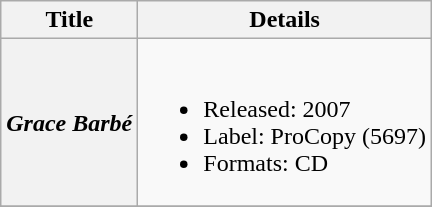<table class="wikitable plainrowheaders" style"text-align:center;">
<tr>
<th>Title</th>
<th>Details</th>
</tr>
<tr>
<th scope="row"><em>Grace Barbé</em></th>
<td><br><ul><li>Released: 2007</li><li>Label: ProCopy (5697)</li><li>Formats: CD</li></ul></td>
</tr>
<tr>
</tr>
</table>
